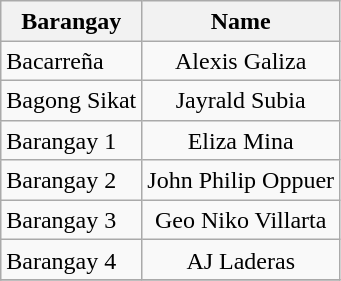<table class="wikitable" style="line-height:1.20em; font-size:100%;">
<tr>
<th>Barangay</th>
<th>Name</th>
</tr>
<tr>
<td>Bacarreña</td>
<td style="text-align:center;">Alexis Galiza</td>
</tr>
<tr>
<td>Bagong Sikat</td>
<td style="text-align:center;">Jayrald Subia</td>
</tr>
<tr>
<td>Barangay 1</td>
<td style="text-align:center;">Eliza Mina</td>
</tr>
<tr>
<td>Barangay 2</td>
<td style="text-align:center;">John Philip Oppuer</td>
</tr>
<tr>
<td>Barangay 3</td>
<td style="text-align:center;">Geo Niko Villarta</td>
</tr>
<tr>
<td>Barangay 4</td>
<td style="text-align:center;">AJ Laderas</td>
</tr>
<tr>
</tr>
</table>
